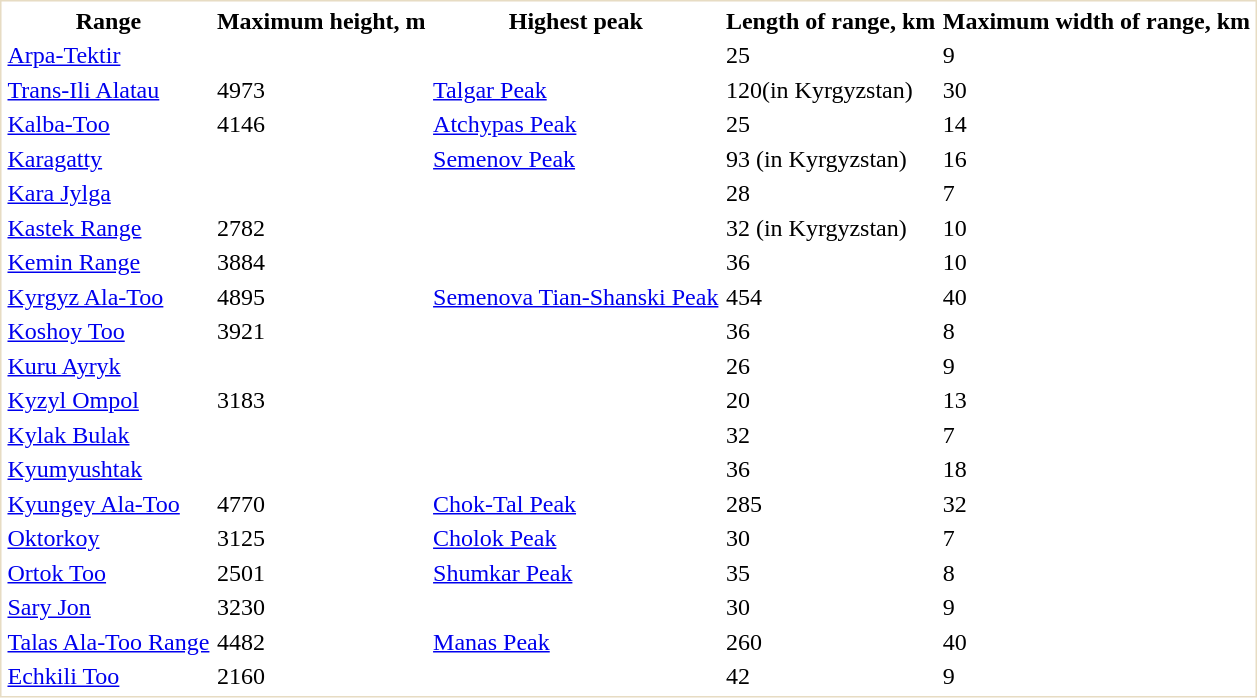<table class="sortable" border=0 cellspacing=3 cellpadding=1 style="border:1px solid #e7dcc3">
<tr>
<th>Range</th>
<th>Maximum height, m</th>
<th>Highest peak</th>
<th>Length of range, km</th>
<th>Maximum width of range, km</th>
</tr>
<tr>
<td><a href='#'>Arpa-Tektir</a></td>
<td></td>
<td></td>
<td>25</td>
<td>9</td>
</tr>
<tr>
<td><a href='#'>Trans-Ili Alatau</a></td>
<td>4973</td>
<td><a href='#'>Talgar Peak</a></td>
<td>120(in Kyrgyzstan)</td>
<td>30</td>
</tr>
<tr>
<td><a href='#'>Kalba-Too</a></td>
<td>4146</td>
<td><a href='#'>Atchypas Peak</a></td>
<td>25</td>
<td>14</td>
</tr>
<tr>
<td><a href='#'>Karagatty</a></td>
<td></td>
<td><a href='#'>Semenov Peak</a></td>
<td>93 (in Kyrgyzstan)</td>
<td>16</td>
</tr>
<tr>
<td><a href='#'>Kara Jylga</a></td>
<td></td>
<td></td>
<td>28</td>
<td>7</td>
</tr>
<tr>
<td><a href='#'>Kastek Range</a></td>
<td>2782</td>
<td></td>
<td>32 (in Kyrgyzstan)</td>
<td>10</td>
</tr>
<tr>
<td><a href='#'>Kemin Range</a></td>
<td>3884</td>
<td></td>
<td>36</td>
<td>10</td>
</tr>
<tr>
<td><a href='#'>Kyrgyz Ala-Too</a></td>
<td>4895</td>
<td><a href='#'>Semenova Tian-Shanski Peak</a></td>
<td>454</td>
<td>40</td>
</tr>
<tr>
<td><a href='#'>Koshoy Too</a></td>
<td>3921</td>
<td></td>
<td>36</td>
<td>8</td>
</tr>
<tr>
<td><a href='#'>Kuru Ayryk</a></td>
<td></td>
<td></td>
<td>26</td>
<td>9</td>
</tr>
<tr>
<td><a href='#'>Kyzyl Ompol</a></td>
<td>3183</td>
<td></td>
<td>20</td>
<td>13</td>
</tr>
<tr>
<td><a href='#'>Kylak Bulak</a></td>
<td></td>
<td></td>
<td>32</td>
<td>7</td>
</tr>
<tr>
<td><a href='#'>Kyumyushtak</a></td>
<td></td>
<td></td>
<td>36</td>
<td>18</td>
</tr>
<tr>
<td><a href='#'>Kyungey Ala-Too</a></td>
<td>4770</td>
<td><a href='#'>Chok-Tal Peak</a></td>
<td>285</td>
<td>32</td>
</tr>
<tr>
<td><a href='#'>Oktorkoy</a></td>
<td>3125</td>
<td><a href='#'>Cholok Peak</a></td>
<td>30</td>
<td>7</td>
</tr>
<tr>
<td><a href='#'>Ortok Too</a></td>
<td>2501</td>
<td><a href='#'>Shumkar Peak</a></td>
<td>35</td>
<td>8</td>
</tr>
<tr>
<td><a href='#'>Sary Jon</a></td>
<td>3230</td>
<td></td>
<td>30</td>
<td>9</td>
</tr>
<tr>
<td><a href='#'>Talas Ala-Too Range</a></td>
<td>4482</td>
<td><a href='#'>Manas Peak</a></td>
<td>260</td>
<td>40</td>
</tr>
<tr>
<td><a href='#'>Echkili Too</a></td>
<td>2160</td>
<td></td>
<td>42</td>
<td>9</td>
</tr>
</table>
